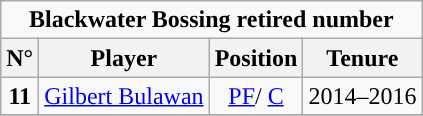<table class="wikitable sortable" style="text-align:center">
<tr>
<td colspan="4"><strong>Blackwater Bossing retired number</strong></td>
</tr>
<tr>
<th>N°</th>
<th>Player</th>
<th>Position</th>
<th>Tenure</th>
</tr>
<tr>
<td><strong>11</strong></td>
<td><a href='#'>Gilbert Bulawan</a></td>
<td><a href='#'>PF</a>/ <a href='#'>C</a></td>
<td>2014–2016</td>
</tr>
<tr>
</tr>
</table>
